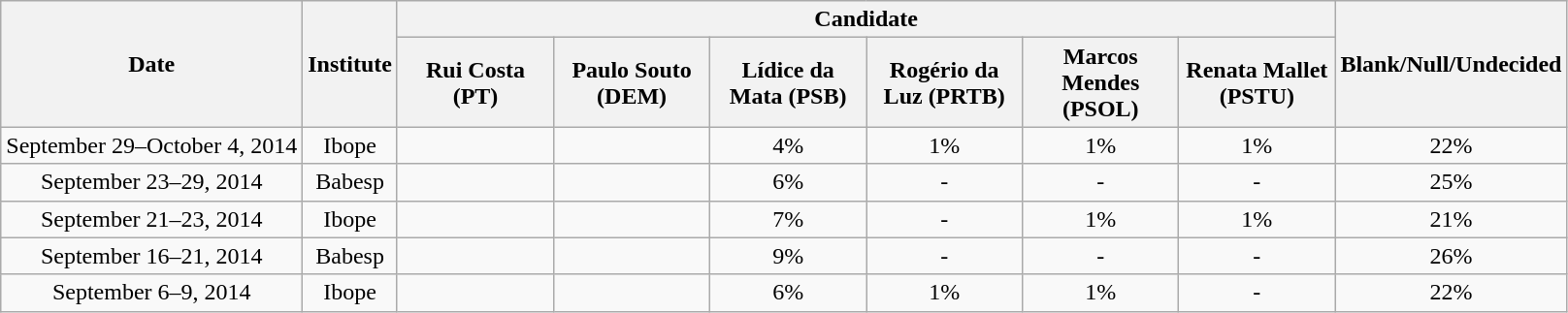<table class=wikitable style=text-align:center;>
<tr>
<th rowspan=2>Date</th>
<th rowspan=2>Institute</th>
<th colspan=6>Candidate</th>
<th rowspan=2>Blank/Null/Undecided</th>
</tr>
<tr>
<th width=100>Rui Costa (PT)</th>
<th width=100>Paulo Souto (DEM)</th>
<th width=100>Lídice da Mata (PSB)</th>
<th width=100>Rogério da Luz (PRTB)</th>
<th width=100>Marcos Mendes (PSOL)</th>
<th width=100>Renata Mallet (PSTU)</th>
</tr>
<tr>
<td>September 29–October 4, 2014</td>
<td>Ibope</td>
<td></td>
<td></td>
<td>4%</td>
<td>1%</td>
<td>1%</td>
<td>1%</td>
<td>22%</td>
</tr>
<tr>
<td>September 23–29, 2014</td>
<td>Babesp</td>
<td></td>
<td></td>
<td>6%</td>
<td>-</td>
<td>-</td>
<td>-</td>
<td>25%</td>
</tr>
<tr>
<td>September 21–23, 2014</td>
<td>Ibope</td>
<td></td>
<td></td>
<td>7%</td>
<td>-</td>
<td>1%</td>
<td>1%</td>
<td>21%</td>
</tr>
<tr>
<td>September 16–21, 2014</td>
<td>Babesp</td>
<td></td>
<td></td>
<td>9%</td>
<td>-</td>
<td>-</td>
<td>-</td>
<td>26%</td>
</tr>
<tr>
<td>September 6–9, 2014</td>
<td>Ibope</td>
<td></td>
<td></td>
<td>6%</td>
<td>1%</td>
<td>1%</td>
<td>-</td>
<td>22%</td>
</tr>
</table>
